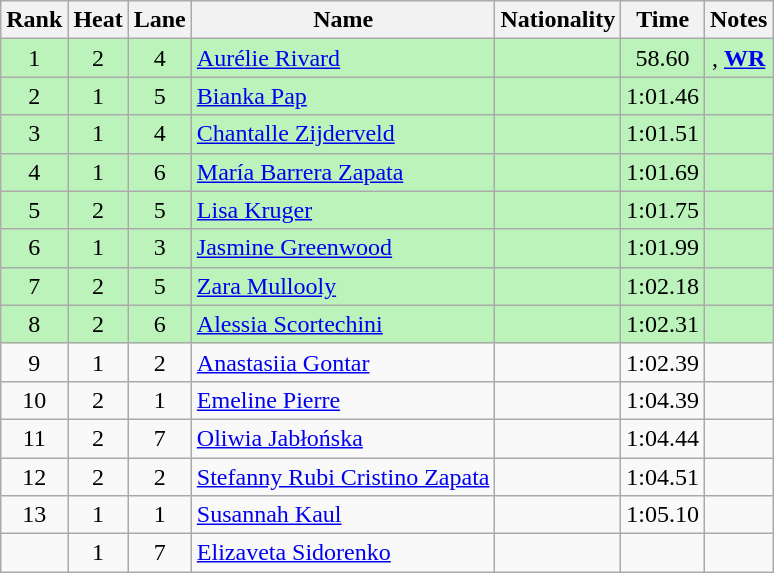<table class="wikitable sortable" style="text-align:center">
<tr>
<th>Rank</th>
<th>Heat</th>
<th>Lane</th>
<th>Name</th>
<th>Nationality</th>
<th>Time</th>
<th>Notes</th>
</tr>
<tr bgcolor=bbf3bb>
<td>1</td>
<td>2</td>
<td>4</td>
<td align=left><a href='#'>Aurélie Rivard</a></td>
<td align=left></td>
<td>58.60</td>
<td>, <strong><a href='#'>WR</a></strong></td>
</tr>
<tr bgcolor=bbf3bb>
<td>2</td>
<td>1</td>
<td>5</td>
<td align=left><a href='#'>Bianka Pap</a></td>
<td align=left></td>
<td>1:01.46</td>
<td></td>
</tr>
<tr bgcolor=bbf3bb>
<td>3</td>
<td>1</td>
<td>4</td>
<td align=left><a href='#'>Chantalle Zijderveld</a></td>
<td align=left></td>
<td>1:01.51</td>
<td></td>
</tr>
<tr bgcolor=bbf3bb>
<td>4</td>
<td>1</td>
<td>6</td>
<td align=left><a href='#'>María Barrera Zapata</a></td>
<td align=left></td>
<td>1:01.69</td>
<td></td>
</tr>
<tr bgcolor=bbf3bb>
<td>5</td>
<td>2</td>
<td>5</td>
<td align=left><a href='#'>Lisa Kruger</a></td>
<td align=left></td>
<td>1:01.75</td>
<td></td>
</tr>
<tr bgcolor=bbf3bb>
<td>6</td>
<td>1</td>
<td>3</td>
<td align=left><a href='#'>Jasmine Greenwood</a></td>
<td align=left></td>
<td>1:01.99</td>
<td></td>
</tr>
<tr bgcolor=bbf3bb>
<td>7</td>
<td>2</td>
<td>5</td>
<td align=left><a href='#'>Zara Mullooly</a></td>
<td align=left></td>
<td>1:02.18</td>
<td></td>
</tr>
<tr bgcolor=bbf3bb>
<td>8</td>
<td>2</td>
<td>6</td>
<td align=left><a href='#'>Alessia Scortechini</a></td>
<td align=left></td>
<td>1:02.31</td>
<td></td>
</tr>
<tr>
<td>9</td>
<td>1</td>
<td>2</td>
<td align=left><a href='#'>Anastasiia Gontar</a></td>
<td align=left></td>
<td>1:02.39</td>
<td></td>
</tr>
<tr>
<td>10</td>
<td>2</td>
<td>1</td>
<td align=left><a href='#'>Emeline Pierre</a></td>
<td align=left></td>
<td>1:04.39</td>
<td></td>
</tr>
<tr>
<td>11</td>
<td>2</td>
<td>7</td>
<td align=left><a href='#'>Oliwia Jabłońska</a></td>
<td align=left></td>
<td>1:04.44</td>
<td></td>
</tr>
<tr>
<td>12</td>
<td>2</td>
<td>2</td>
<td align=left><a href='#'>Stefanny Rubi Cristino Zapata</a></td>
<td align=left></td>
<td>1:04.51</td>
<td></td>
</tr>
<tr>
<td>13</td>
<td>1</td>
<td>1</td>
<td align=left><a href='#'>Susannah Kaul</a></td>
<td align=left></td>
<td>1:05.10</td>
<td></td>
</tr>
<tr>
<td></td>
<td>1</td>
<td>7</td>
<td align=left><a href='#'>Elizaveta Sidorenko</a></td>
<td align=left></td>
<td data-sort-value=9:99.99></td>
<td></td>
</tr>
</table>
